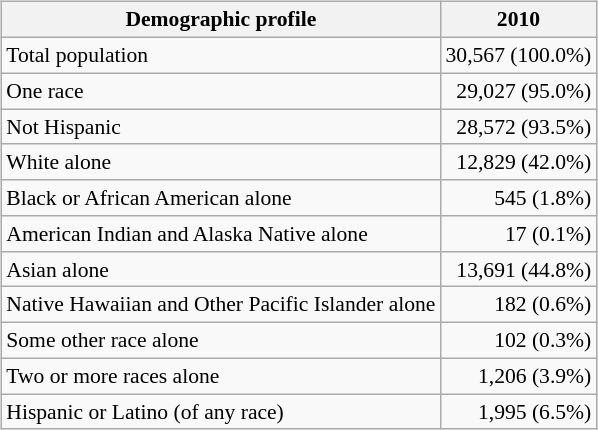<table>
<tr>
<td align="left"><br><table class="wikitable sortable collapsible" style="margin-left:auto;margin-right:auto;text-align: right;font-size: 90%;">
<tr>
<th>Demographic profile</th>
<th>2010</th>
</tr>
<tr>
<td align="left">Total population</td>
<td>30,567 (100.0%)</td>
</tr>
<tr>
<td align="left">One race</td>
<td>29,027 (95.0%)</td>
</tr>
<tr>
<td align="left">Not Hispanic</td>
<td>28,572 (93.5%)</td>
</tr>
<tr>
<td align="left">White alone</td>
<td>12,829 (42.0%)</td>
</tr>
<tr>
<td align="left">Black or African American alone</td>
<td>545 (1.8%)</td>
</tr>
<tr>
<td align="left">American Indian and Alaska Native alone</td>
<td>17 (0.1%)</td>
</tr>
<tr>
<td align="left">Asian alone</td>
<td>13,691 (44.8%)</td>
</tr>
<tr>
<td align="left">Native Hawaiian and Other Pacific Islander alone</td>
<td>182 (0.6%)</td>
</tr>
<tr>
<td align="left">Some other race alone</td>
<td>102 (0.3%)</td>
</tr>
<tr>
<td align="left">Two or more races alone</td>
<td>1,206 (3.9%)</td>
</tr>
<tr>
<td align="left">Hispanic or Latino (of any race)</td>
<td>1,995 (6.5%)</td>
</tr>
</table>
</td>
</tr>
</table>
